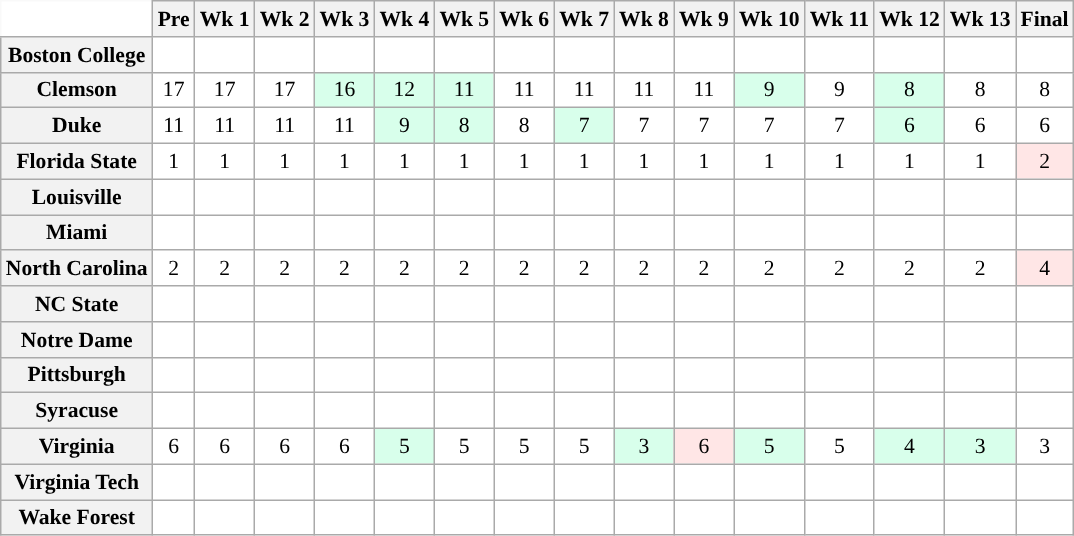<table class="wikitable" style="white-space:nowrap;font-size:90%;">
<tr>
<th colspan=1 style="background:white; border-top-style:hidden; border-left-style:hidden;"> </th>
<th>Pre  <br></th>
<th>Wk 1 <br></th>
<th>Wk 2 <br></th>
<th>Wk 3 <br></th>
<th>Wk 4 <br></th>
<th>Wk 5 <br></th>
<th>Wk 6 <br></th>
<th>Wk 7 <br></th>
<th>Wk 8 <br></th>
<th>Wk 9 <br></th>
<th>Wk 10 <br></th>
<th>Wk 11 <br></th>
<th>Wk 12 <br></th>
<th>Wk 13 <br></th>
<th>Final <br></th>
</tr>
<tr style="text-align:center;">
<th>Boston College</th>
<td style="background:#FFF;"></td>
<td style="background:#FFF;"></td>
<td style="background:#FFF;"></td>
<td style="background:#FFF;"></td>
<td style="background:#FFF;"></td>
<td style="background:#FFF;"></td>
<td style="background:#FFF;"></td>
<td style="background:#FFF;"></td>
<td style="background:#FFF;"></td>
<td style="background:#FFF;"></td>
<td style="background:#FFF;"></td>
<td style="background:#FFF;"></td>
<td style="background:#FFF;"></td>
<td style="background:#FFF;"></td>
<td style="background:#FFF;"></td>
</tr>
<tr style="text-align:center;">
<th>Clemson</th>
<td style="background:#FFF;"> 17</td>
<td style="background:#FFF;"> 17</td>
<td style="background:#FFF;"> 17</td>
<td style="background:#D8FFEB;"> 16</td>
<td style="background:#D8FFEB;"> 12</td>
<td style="background:#D8FFEB;"> 11</td>
<td style="background:#FFF;"> 11</td>
<td style="background:#FFF;"> 11</td>
<td style="background:#FFF;"> 11</td>
<td style="background:#FFF;"> 11</td>
<td style="background:#D8FFEB;"> 9</td>
<td style="background:#FFF;"> 9</td>
<td style="background:#D8FFEB;"> 8</td>
<td style="background:#FFF;"> 8</td>
<td style="background:#FFF;"> 8</td>
</tr>
<tr style="text-align:center;">
<th>Duke</th>
<td style="background:#FFF;"> 11</td>
<td style="background:#FFF;"> 11</td>
<td style="background:#FFF;"> 11</td>
<td style="background:#FFF;"> 11</td>
<td style="background:#D8FFEB;"> 9</td>
<td style="background:#D8FFEB;"> 8</td>
<td style="background:#FFF;"> 8</td>
<td style="background:#D8FFEB;"> 7</td>
<td style="background:#FFF;"> 7</td>
<td style="background:#FFF;"> 7</td>
<td style="background:#FFF;"> 7</td>
<td style="background:#FFF;"> 7</td>
<td style="background:#D8FFEB;"> 6</td>
<td style="background:#FFF;"> 6</td>
<td style="background:#FFF;"> 6</td>
</tr>
<tr style="text-align:center;">
<th>Florida State</th>
<td style="background:#FFF;"> 1</td>
<td style="background:#FFF;"> 1</td>
<td style="background:#FFF;"> 1</td>
<td style="background:#FFF;"> 1</td>
<td style="background:#FFF;"> 1</td>
<td style="background:#FFF;"> 1</td>
<td style="background:#FFF;"> 1</td>
<td style="background:#FFF;"> 1</td>
<td style="background:#FFF;"> 1</td>
<td style="background:#FFF;"> 1</td>
<td style="background:#FFF;"> 1</td>
<td style="background:#FFF;"> 1</td>
<td style="background:#FFF;"> 1</td>
<td style="background:#FFF;"> 1</td>
<td style="background:#FFE6E6;"> 2</td>
</tr>
<tr style="text-align:center;">
<th>Louisville</th>
<td style="background:#FFF;"></td>
<td style="background:#FFF;"></td>
<td style="background:#FFF;"></td>
<td style="background:#FFF;"></td>
<td style="background:#FFF;"></td>
<td style="background:#FFF;"></td>
<td style="background:#FFF;"></td>
<td style="background:#FFF;"></td>
<td style="background:#FFF;"></td>
<td style="background:#FFF;"></td>
<td style="background:#FFF;"></td>
<td style="background:#FFF;"></td>
<td style="background:#FFF;"></td>
<td style="background:#FFF;"></td>
<td style="background:#FFF;"></td>
</tr>
<tr style="text-align:center;">
<th>Miami</th>
<td style="background:#FFF;"></td>
<td style="background:#FFF;"></td>
<td style="background:#FFF;"></td>
<td style="background:#FFF;"></td>
<td style="background:#FFF;"></td>
<td style="background:#FFF;"></td>
<td style="background:#FFF;"></td>
<td style="background:#FFF;"></td>
<td style="background:#FFF;"></td>
<td style="background:#FFF;"></td>
<td style="background:#FFF;"></td>
<td style="background:#FFF;"></td>
<td style="background:#FFF;"></td>
<td style="background:#FFF;"></td>
<td style="background:#FFF;"></td>
</tr>
<tr style="text-align:center;">
<th>North Carolina</th>
<td style="background:#FFF;"> 2</td>
<td style="background:#FFF;"> 2</td>
<td style="background:#FFF;"> 2</td>
<td style="background:#FFF;"> 2</td>
<td style="background:#FFF;"> 2</td>
<td style="background:#FFF;"> 2</td>
<td style="background:#FFF;"> 2</td>
<td style="background:#FFF;"> 2</td>
<td style="background:#FFF;"> 2</td>
<td style="background:#FFF;"> 2</td>
<td style="background:#FFF;"> 2</td>
<td style="background:#FFF;"> 2</td>
<td style="background:#FFF;"> 2</td>
<td style="background:#FFF;"> 2</td>
<td style="background:#FFE6E6;"> 4</td>
</tr>
<tr style="text-align:center;">
<th>NC State</th>
<td style="background:#FFF;"></td>
<td style="background:#FFF;"></td>
<td style="background:#FFF;"></td>
<td style="background:#FFF;"></td>
<td style="background:#FFF;"></td>
<td style="background:#FFF;"></td>
<td style="background:#FFF;"></td>
<td style="background:#FFF;"></td>
<td style="background:#FFF;"></td>
<td style="background:#FFF;"></td>
<td style="background:#FFF;"></td>
<td style="background:#FFF;"></td>
<td style="background:#FFF;"></td>
<td style="background:#FFF;"></td>
<td style="background:#FFF;"></td>
</tr>
<tr style="text-align:center;">
<th>Notre Dame</th>
<td style="background:#FFF;"></td>
<td style="background:#FFF;"></td>
<td style="background:#FFF;"></td>
<td style="background:#FFF;"></td>
<td style="background:#FFF;"></td>
<td style="background:#FFF;"></td>
<td style="background:#FFF;"></td>
<td style="background:#FFF;"></td>
<td style="background:#FFF;"></td>
<td style="background:#FFF;"></td>
<td style="background:#FFF;"></td>
<td style="background:#FFF;"></td>
<td style="background:#FFF;"></td>
<td style="background:#FFF;"></td>
<td style="background:#FFF;"></td>
</tr>
<tr style="text-align:center;">
<th>Pittsburgh</th>
<td style="background:#FFF;"></td>
<td style="background:#FFF;"></td>
<td style="background:#FFF;"></td>
<td style="background:#FFF;"></td>
<td style="background:#FFF;"></td>
<td style="background:#FFF;"></td>
<td style="background:#FFF;"></td>
<td style="background:#FFF;"></td>
<td style="background:#FFF;"></td>
<td style="background:#FFF;"></td>
<td style="background:#FFF;"></td>
<td style="background:#FFF;"></td>
<td style="background:#FFF;"></td>
<td style="background:#FFF;"></td>
<td style="background:#FFF;"></td>
</tr>
<tr style="text-align:center;">
<th>Syracuse</th>
<td style="background:#FFF;"></td>
<td style="background:#FFF;"></td>
<td style="background:#FFF;"></td>
<td style="background:#FFF;"></td>
<td style="background:#FFF;"></td>
<td style="background:#FFF;"></td>
<td style="background:#FFF;"></td>
<td style="background:#FFF;"></td>
<td style="background:#FFF;"></td>
<td style="background:#FFF;"></td>
<td style="background:#FFF;"></td>
<td style="background:#FFF;"></td>
<td style="background:#FFF;"></td>
<td style="background:#FFF;"></td>
<td style="background:#FFF;"></td>
</tr>
<tr style="text-align:center;">
<th>Virginia</th>
<td style="background:#FFF;"> 6</td>
<td style="background:#FFF;"> 6</td>
<td style="background:#FFF;"> 6</td>
<td style="background:#FFF;"> 6</td>
<td style="background:#D8FFEB;"> 5</td>
<td style="background:#FFF;"> 5</td>
<td style="background:#FFF;"> 5</td>
<td style="background:#FFF;"> 5</td>
<td style="background:#D8FFEB;"> 3</td>
<td style="background:#FFE6E6;"> 6</td>
<td style="background:#D8FFEB;"> 5</td>
<td style="background:#FFF;"> 5</td>
<td style="background:#D8FFEB;"> 4</td>
<td style="background:#D8FFEB;"> 3</td>
<td style="background:#FFF;"> 3</td>
</tr>
<tr style="text-align:center;">
<th>Virginia Tech</th>
<td style="background:#FFF;"></td>
<td style="background:#FFF;"></td>
<td style="background:#FFF;"></td>
<td style="background:#FFF;"></td>
<td style="background:#FFF;"></td>
<td style="background:#FFF;"></td>
<td style="background:#FFF;"></td>
<td style="background:#FFF;"></td>
<td style="background:#FFF;"></td>
<td style="background:#FFF;"></td>
<td style="background:#FFF;"></td>
<td style="background:#FFF;"></td>
<td style="background:#FFF;"></td>
<td style="background:#FFF;"></td>
<td style="background:#FFF;"></td>
</tr>
<tr style="text-align:center;">
<th>Wake Forest</th>
<td style="background:#FFF;"></td>
<td style="background:#FFF;"></td>
<td style="background:#FFF;"></td>
<td style="background:#FFF;"></td>
<td style="background:#FFF;"></td>
<td style="background:#FFF;"></td>
<td style="background:#FFF;"></td>
<td style="background:#FFF;"></td>
<td style="background:#FFF;"></td>
<td style="background:#FFF;"></td>
<td style="background:#FFF;"></td>
<td style="background:#FFF;"></td>
<td style="background:#FFF;"></td>
<td style="background:#FFF;"></td>
<td style="background:#FFF;"></td>
</tr>
</table>
